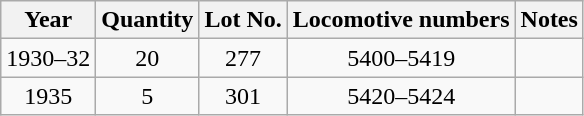<table class="wikitable" style="text-align:center">
<tr>
<th>Year</th>
<th>Quantity</th>
<th>Lot No.</th>
<th>Locomotive numbers</th>
<th>Notes</th>
</tr>
<tr>
<td>1930–32</td>
<td>20</td>
<td>277</td>
<td>5400–5419</td>
<td align=left></td>
</tr>
<tr>
<td>1935</td>
<td>5</td>
<td>301</td>
<td>5420–5424</td>
<td align=left></td>
</tr>
</table>
